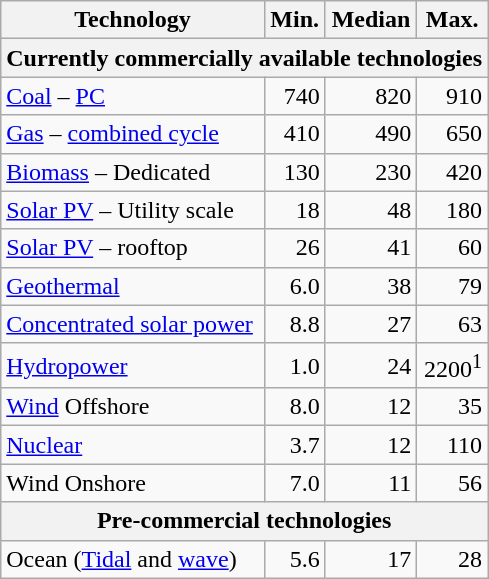<table class="wikitable sortable">
<tr>
<th>Technology</th>
<th>Min.</th>
<th>Median</th>
<th>Max.</th>
</tr>
<tr>
<th colspan="4">Currently commercially available technologies</th>
</tr>
<tr>
<td><a href='#'>Coal</a> – <a href='#'>PC</a></td>
<td align="right">740</td>
<td align="right">820</td>
<td align="right">910</td>
</tr>
<tr>
<td><a href='#'>Gas</a> – <a href='#'>combined cycle</a></td>
<td align="right">410</td>
<td align="right">490</td>
<td align="right">650</td>
</tr>
<tr>
<td><a href='#'>Biomass</a> – Dedicated</td>
<td align="right">130</td>
<td align="right">230</td>
<td align="right">420</td>
</tr>
<tr>
<td><a href='#'>Solar PV</a> – Utility scale</td>
<td align="right">18</td>
<td align="right">48</td>
<td align="right">180</td>
</tr>
<tr>
<td><a href='#'>Solar PV</a> – rooftop</td>
<td align="right">26</td>
<td align="right">41</td>
<td align="right">60</td>
</tr>
<tr>
<td><a href='#'>Geothermal</a></td>
<td align="right">6.0</td>
<td align="right">38</td>
<td align="right">79</td>
</tr>
<tr>
<td><a href='#'>Concentrated solar power</a></td>
<td align="right">8.8</td>
<td align="right">27</td>
<td align="right">63</td>
</tr>
<tr>
<td><a href='#'>Hydropower</a></td>
<td align="right">1.0</td>
<td align="right">24</td>
<td align="right">2200<sup>1</sup></td>
</tr>
<tr>
<td><a href='#'>Wind</a> Offshore</td>
<td align="right">8.0</td>
<td align="right">12</td>
<td align="right">35</td>
</tr>
<tr>
<td><a href='#'>Nuclear</a></td>
<td align="right">3.7</td>
<td align="right">12</td>
<td align="right">110</td>
</tr>
<tr>
<td>Wind Onshore</td>
<td align="right">7.0</td>
<td align="right">11</td>
<td align="right">56</td>
</tr>
<tr>
<th colspan="4">Pre‐commercial technologies</th>
</tr>
<tr>
<td>Ocean (<a href='#'>Tidal</a> and <a href='#'>wave</a>)</td>
<td align="right">5.6</td>
<td align="right">17</td>
<td align="right">28</td>
</tr>
</table>
